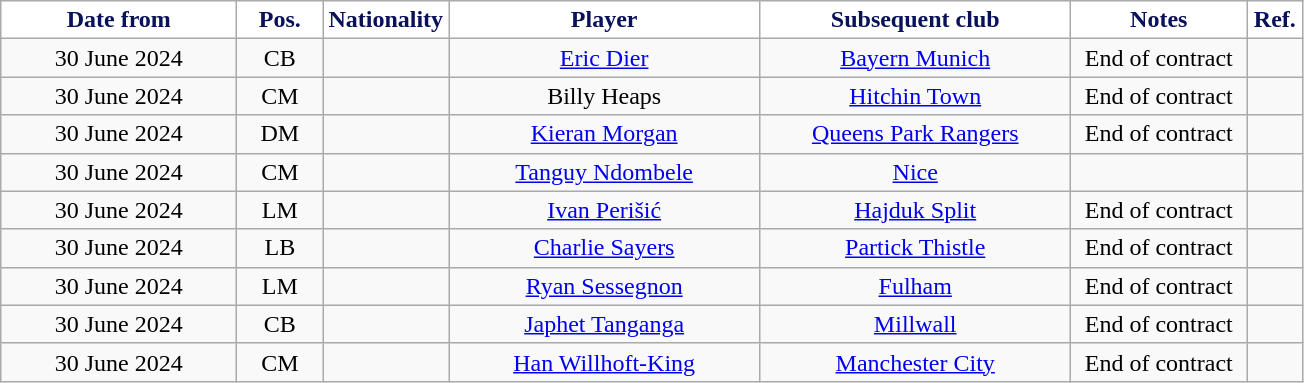<table class="wikitable" style="text-align:center">
<tr>
<th style="background:#FFFFFF; color:#081159; width:150px;">Date from</th>
<th style="background:#FFFFFF; color:#081159; width:50px;">Pos.</th>
<th style="background:#FFFFFF; color:#081159; width:50px;">Nationality</th>
<th style="background:#FFFFFF; color:#081159; width:200px;">Player</th>
<th style="background:#FFFFFF; color:#081159; width:200px;">Subsequent club</th>
<th style="background:#FFFFFF; color:#081159; width:110px;">Notes</th>
<th style="background:#FFFFFF; color:#081159; width:30px;">Ref.</th>
</tr>
<tr>
<td>30 June 2024</td>
<td>CB</td>
<td></td>
<td><a href='#'>Eric Dier</a></td>
<td> <a href='#'>Bayern Munich</a></td>
<td>End of contract</td>
<td></td>
</tr>
<tr>
<td>30 June 2024</td>
<td>CM</td>
<td></td>
<td>Billy Heaps</td>
<td> <a href='#'>Hitchin Town</a></td>
<td>End of contract</td>
<td></td>
</tr>
<tr>
<td>30 June 2024</td>
<td>DM</td>
<td></td>
<td><a href='#'>Kieran Morgan</a></td>
<td> <a href='#'>Queens Park Rangers</a></td>
<td>End of contract</td>
<td></td>
</tr>
<tr>
<td>30 June 2024</td>
<td>CM</td>
<td></td>
<td><a href='#'>Tanguy Ndombele</a></td>
<td> <a href='#'>Nice</a></td>
<td></td>
<td></td>
</tr>
<tr>
<td>30 June 2024</td>
<td>LM</td>
<td></td>
<td><a href='#'>Ivan Perišić</a></td>
<td> <a href='#'>Hajduk Split</a></td>
<td>End of contract</td>
<td></td>
</tr>
<tr>
<td>30 June 2024</td>
<td>LB</td>
<td></td>
<td><a href='#'>Charlie Sayers</a></td>
<td> <a href='#'>Partick Thistle</a></td>
<td>End of contract</td>
<td></td>
</tr>
<tr>
<td>30 June 2024</td>
<td>LM</td>
<td></td>
<td><a href='#'>Ryan Sessegnon</a></td>
<td> <a href='#'>Fulham</a></td>
<td>End of contract</td>
<td></td>
</tr>
<tr>
<td>30 June 2024</td>
<td>CB</td>
<td></td>
<td><a href='#'>Japhet Tanganga</a></td>
<td> <a href='#'>Millwall</a></td>
<td>End of contract</td>
<td></td>
</tr>
<tr>
<td>30 June 2024</td>
<td>CM</td>
<td></td>
<td><a href='#'>Han Willhoft-King</a></td>
<td> <a href='#'>Manchester City</a></td>
<td>End of contract</td>
<td nowrap></td>
</tr>
</table>
